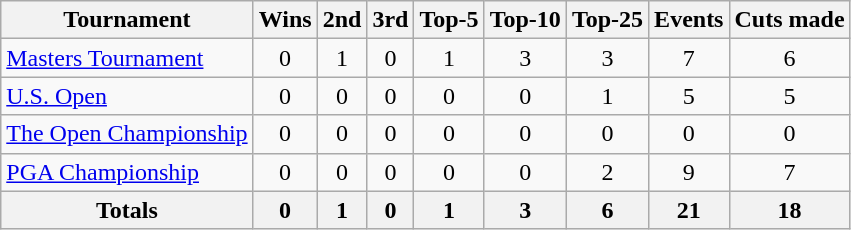<table class=wikitable style=text-align:center>
<tr>
<th>Tournament</th>
<th>Wins</th>
<th>2nd</th>
<th>3rd</th>
<th>Top-5</th>
<th>Top-10</th>
<th>Top-25</th>
<th>Events</th>
<th>Cuts made</th>
</tr>
<tr>
<td align=left><a href='#'>Masters Tournament</a></td>
<td>0</td>
<td>1</td>
<td>0</td>
<td>1</td>
<td>3</td>
<td>3</td>
<td>7</td>
<td>6</td>
</tr>
<tr>
<td align=left><a href='#'>U.S. Open</a></td>
<td>0</td>
<td>0</td>
<td>0</td>
<td>0</td>
<td>0</td>
<td>1</td>
<td>5</td>
<td>5</td>
</tr>
<tr>
<td align=left><a href='#'>The Open Championship</a></td>
<td>0</td>
<td>0</td>
<td>0</td>
<td>0</td>
<td>0</td>
<td>0</td>
<td>0</td>
<td>0</td>
</tr>
<tr>
<td align=left><a href='#'>PGA Championship</a></td>
<td>0</td>
<td>0</td>
<td>0</td>
<td>0</td>
<td>0</td>
<td>2</td>
<td>9</td>
<td>7</td>
</tr>
<tr>
<th>Totals</th>
<th>0</th>
<th>1</th>
<th>0</th>
<th>1</th>
<th>3</th>
<th>6</th>
<th>21</th>
<th>18</th>
</tr>
</table>
